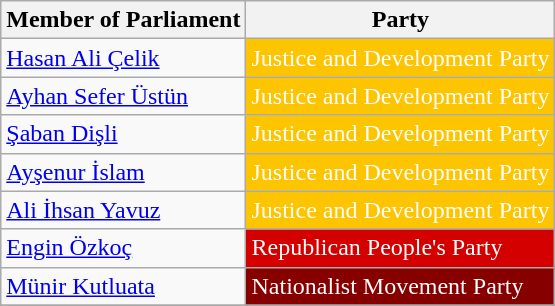<table class="wikitable">
<tr>
<th>Member of Parliament</th>
<th>Party</th>
</tr>
<tr>
<td><a href='#'>Hasan Ali Çelik</a></td>
<td style="background:#FDC400; color:white">Justice and Development Party</td>
</tr>
<tr>
<td><a href='#'>Ayhan Sefer Üstün</a></td>
<td style="background:#FDC400; color:white">Justice and Development Party</td>
</tr>
<tr>
<td><a href='#'>Şaban Dişli</a></td>
<td style="background:#FDC400; color:white">Justice and Development Party</td>
</tr>
<tr>
<td><a href='#'>Ayşenur İslam</a></td>
<td style="background:#FDC400; color:white">Justice and Development Party</td>
</tr>
<tr>
<td><a href='#'>Ali İhsan Yavuz</a></td>
<td style="background:#FDC400; color:white">Justice and Development Party</td>
</tr>
<tr>
<td><a href='#'>Engin Özkoç</a></td>
<td style="background:#D40000; color:white">Republican People's Party</td>
</tr>
<tr>
<td><a href='#'>Münir Kutluata</a></td>
<td style="background:#870000; color:white">Nationalist Movement Party</td>
</tr>
<tr>
</tr>
</table>
